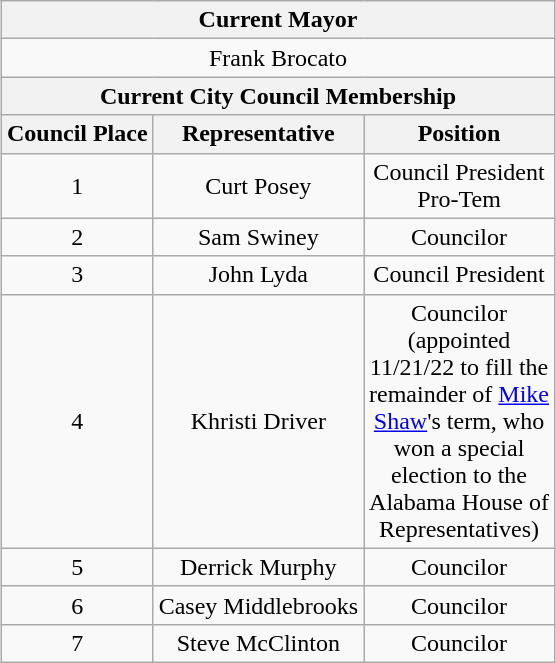<table class="wikitable" style="margin: 1em auto 1em auto; text-align: center">
<tr>
<th colspan=3>Current Mayor</th>
</tr>
<tr>
<td ! colspan=3>Frank Brocato</td>
</tr>
<tr>
<th colspan=3>Current City Council Membership</th>
</tr>
<tr>
<th>Council Place</th>
<th>Representative</th>
<th style="width:120px">Position</th>
</tr>
<tr>
<td>1</td>
<td>Curt Posey</td>
<td>Council President Pro-Tem</td>
</tr>
<tr>
<td>2</td>
<td>Sam Swiney</td>
<td>Councilor</td>
</tr>
<tr>
<td>3</td>
<td>John Lyda</td>
<td>Council President</td>
</tr>
<tr>
<td>4</td>
<td>Khristi Driver</td>
<td>Councilor (appointed 11/21/22 to fill the remainder of <a href='#'>Mike Shaw</a>'s term, who won a special election to the Alabama House of Representatives)</td>
</tr>
<tr>
<td>5</td>
<td>Derrick Murphy</td>
<td>Councilor</td>
</tr>
<tr>
<td>6</td>
<td>Casey Middlebrooks</td>
<td>Councilor</td>
</tr>
<tr>
<td>7</td>
<td>Steve McClinton</td>
<td>Councilor</td>
</tr>
</table>
